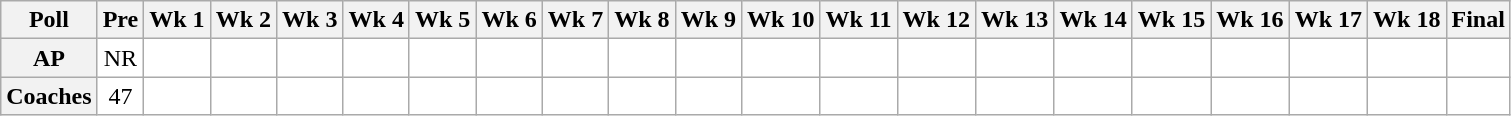<table class="wikitable" style="white-space:nowrap;">
<tr>
<th>Poll</th>
<th>Pre</th>
<th>Wk 1</th>
<th>Wk 2</th>
<th>Wk 3</th>
<th>Wk 4</th>
<th>Wk 5</th>
<th>Wk 6</th>
<th>Wk 7</th>
<th>Wk 8</th>
<th>Wk 9</th>
<th>Wk 10</th>
<th>Wk 11</th>
<th>Wk 12</th>
<th>Wk 13</th>
<th>Wk 14</th>
<th>Wk 15</th>
<th>Wk 16</th>
<th>Wk 17</th>
<th>Wk 18</th>
<th>Final</th>
</tr>
<tr style="text-align:center;">
<th>AP</th>
<td style="background:#FFF;">NR</td>
<td style="background:#FFF;"></td>
<td style="background:#FFF;"></td>
<td style="background:#FFF;"></td>
<td style="background:#FFF;"></td>
<td style="background:#FFF;"></td>
<td style="background:#FFF;"></td>
<td style="background:#FFF;"></td>
<td style="background:#FFF;"></td>
<td style="background:#FFF;"></td>
<td style="background:#FFF;"></td>
<td style="background:#FFF;"></td>
<td style="background:#FFF;"></td>
<td style="background:#FFF;"></td>
<td style="background:#FFF;"></td>
<td style="background:#FFF;"></td>
<td style="background:#FFF;"></td>
<td style="background:#FFF;"></td>
<td style="background:#FFF;"></td>
<td style="background:#FFF;"></td>
</tr>
<tr style="text-align:center;">
<th>Coaches</th>
<td style="background:#FFF;">47</td>
<td style="background:#FFF;"></td>
<td style="background:#FFF;"></td>
<td style="background:#FFF;"></td>
<td style="background:#FFF;"></td>
<td style="background:#FFF;"></td>
<td style="background:#FFF;"></td>
<td style="background:#FFF;"></td>
<td style="background:#FFF;"></td>
<td style="background:#FFF;"></td>
<td style="background:#FFF;"></td>
<td style="background:#FFF;"></td>
<td style="background:#FFF;"></td>
<td style="background:#FFF;"></td>
<td style="background:#FFF;"></td>
<td style="background:#FFF;"></td>
<td style="background:#FFF;"></td>
<td style="background:#FFF;"></td>
<td style="background:#FFF;"></td>
<td style="background:#FFF;"></td>
</tr>
</table>
